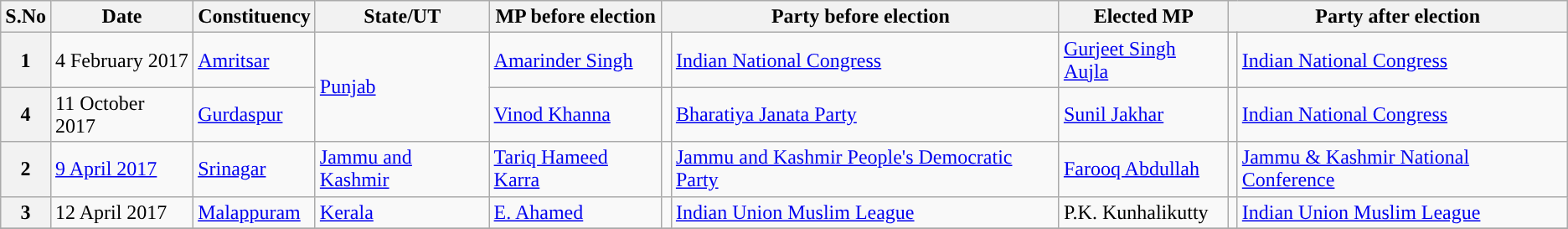<table class="wikitable sortable">
<tr>
<th>S.No</th>
<th>Date</th>
<th>Constituency</th>
<th>State/UT</th>
<th>MP before election</th>
<th colspan="2">Party before election</th>
<th>Elected MP</th>
<th colspan="2">Party after election</th>
</tr>
<tr>
<th>1</th>
<td>4 February 2017</td>
<td><a href='#'>Amritsar</a></td>
<td rowspan="2"><a href='#'>Punjab</a></td>
<td><a href='#'>Amarinder Singh</a></td>
<td style="color:inherit;background:"></td>
<td><a href='#'>Indian National Congress</a></td>
<td><a href='#'>Gurjeet Singh Aujla</a></td>
<td style="color:inherit;background:"></td>
<td><a href='#'>Indian National Congress</a></td>
</tr>
<tr>
<th>4</th>
<td>11 October 2017</td>
<td><a href='#'>Gurdaspur</a></td>
<td><a href='#'>Vinod Khanna</a></td>
<td style="color:inherit;background:"></td>
<td><a href='#'>Bharatiya Janata Party</a></td>
<td><a href='#'>Sunil Jakhar</a></td>
<td style="color:inherit;background:"></td>
<td><a href='#'>Indian National Congress</a></td>
</tr>
<tr>
<th>2</th>
<td><a href='#'>9 April 2017</a></td>
<td><a href='#'>Srinagar</a></td>
<td><a href='#'>Jammu and Kashmir</a></td>
<td><a href='#'>Tariq Hameed Karra</a></td>
<td style="color:inherit;background:"></td>
<td><a href='#'>Jammu and Kashmir People's Democratic Party</a></td>
<td><a href='#'>Farooq Abdullah</a></td>
<td style="color:inherit;background:"></td>
<td><a href='#'>Jammu & Kashmir National Conference</a></td>
</tr>
<tr>
<th>3</th>
<td>12 April 2017</td>
<td><a href='#'>Malappuram</a></td>
<td><a href='#'>Kerala</a></td>
<td><a href='#'>E. Ahamed</a></td>
<td style="color:inherit;background:"></td>
<td><a href='#'>Indian Union Muslim League</a></td>
<td>P.K. Kunhalikutty</td>
<td style="color:inherit;background:"></td>
<td><a href='#'>Indian Union Muslim League</a></td>
</tr>
<tr>
</tr>
</table>
